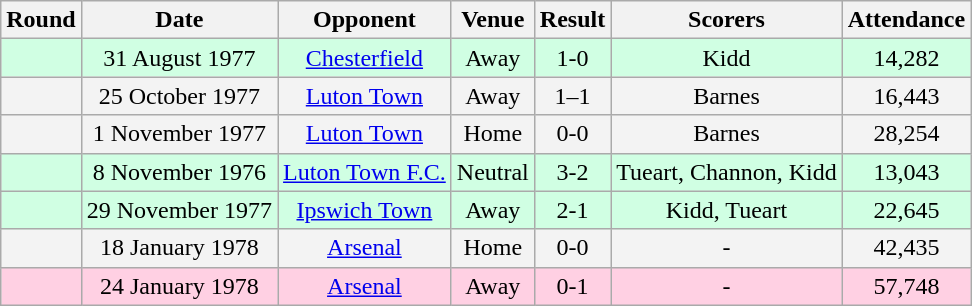<table class="wikitable sortable" style="text-align:center;">
<tr>
<th>Round</th>
<th>Date</th>
<th>Opponent</th>
<th>Venue</th>
<th>Result</th>
<th class=unsortable>Scorers</th>
<th>Attendance</th>
</tr>
<tr style="background-color: #d0ffe3;">
<td></td>
<td>31 August 1977</td>
<td><a href='#'>Chesterfield</a></td>
<td>Away</td>
<td>1-0</td>
<td>Kidd</td>
<td>14,282</td>
</tr>
<tr style="background-color: #f3f3f3;">
<td></td>
<td>25 October 1977</td>
<td><a href='#'>Luton Town</a></td>
<td>Away</td>
<td>1–1</td>
<td>Barnes</td>
<td>16,443</td>
</tr>
<tr style="background-color: #f3f3f3;">
<td></td>
<td>1 November 1977</td>
<td><a href='#'>Luton Town</a></td>
<td>Home</td>
<td>0-0</td>
<td>Barnes</td>
<td>28,254</td>
</tr>
<tr style="background-color: #d0ffe3;">
<td></td>
<td>8 November 1976</td>
<td><a href='#'>Luton Town F.C.</a></td>
<td>Neutral</td>
<td>3-2</td>
<td>Tueart, Channon, Kidd</td>
<td>13,043</td>
</tr>
<tr style="background-color: #d0ffe3;">
<td></td>
<td>29 November 1977</td>
<td><a href='#'>Ipswich Town</a></td>
<td>Away</td>
<td>2-1</td>
<td>Kidd, Tueart</td>
<td>22,645</td>
</tr>
<tr style="background-color: #f3f3f3;">
<td></td>
<td>18 January 1978</td>
<td><a href='#'>Arsenal</a></td>
<td>Home</td>
<td>0-0</td>
<td>-</td>
<td>42,435</td>
</tr>
<tr style="background-color: #ffd0e3;">
<td></td>
<td>24 January 1978</td>
<td><a href='#'>Arsenal</a></td>
<td>Away</td>
<td>0-1</td>
<td>-</td>
<td>57,748</td>
</tr>
</table>
